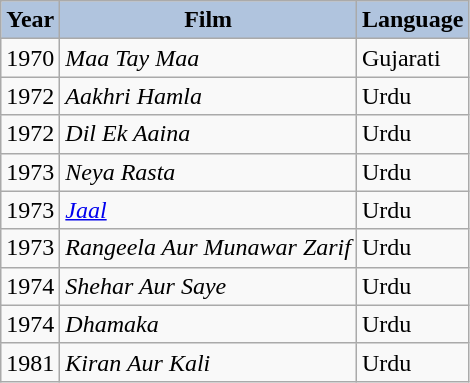<table class="wikitable sortable plainrowheaders">
<tr>
<th style="background:#B0C4DE;">Year</th>
<th style="background:#B0C4DE;">Film</th>
<th style="background:#B0C4DE;">Language</th>
</tr>
<tr>
<td>1970</td>
<td><em>Maa Tay Maa</em></td>
<td>Gujarati</td>
</tr>
<tr>
<td>1972</td>
<td><em>Aakhri Hamla</em></td>
<td>Urdu</td>
</tr>
<tr>
<td>1972</td>
<td><em>Dil Ek Aaina</em></td>
<td>Urdu</td>
</tr>
<tr>
<td>1973</td>
<td><em>Neya Rasta</em></td>
<td>Urdu</td>
</tr>
<tr>
<td>1973</td>
<td><em><a href='#'>Jaal</a></em></td>
<td>Urdu</td>
</tr>
<tr>
<td>1973</td>
<td><em>Rangeela Aur Munawar Zarif</em></td>
<td>Urdu</td>
</tr>
<tr>
<td>1974</td>
<td><em>Shehar Aur Saye</em></td>
<td>Urdu</td>
</tr>
<tr>
<td>1974</td>
<td><em>Dhamaka</em></td>
<td>Urdu</td>
</tr>
<tr>
<td>1981</td>
<td><em>Kiran Aur Kali</em></td>
<td>Urdu</td>
</tr>
</table>
